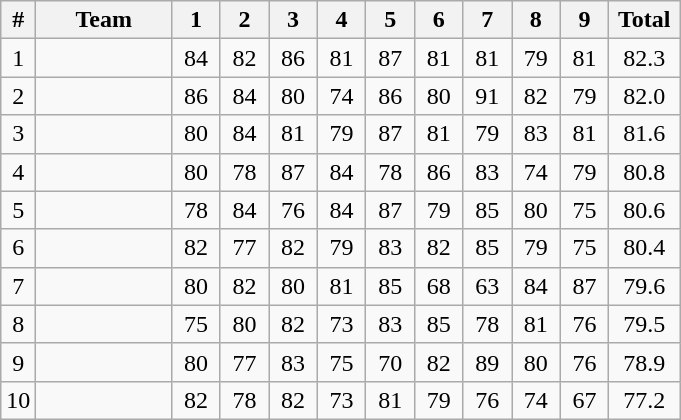<table class="wikitable sortable" style="text-align:center">
<tr>
<th>#</th>
<th width=20%>Team</th>
<th width=25>1</th>
<th width=25>2</th>
<th width=25>3</th>
<th width=25>4</th>
<th width=25>5</th>
<th width=25>6</th>
<th width=25>7</th>
<th width=25>8</th>
<th width=25>9</th>
<th width=40>Total</th>
</tr>
<tr>
<td>1</td>
<td align=left></td>
<td>84</td>
<td>82</td>
<td>86</td>
<td>81</td>
<td>87</td>
<td>81</td>
<td>81</td>
<td>79</td>
<td>81</td>
<td>82.3</td>
</tr>
<tr>
<td>2</td>
<td align=left></td>
<td>86</td>
<td>84</td>
<td>80</td>
<td>74</td>
<td>86</td>
<td>80</td>
<td>91</td>
<td>82</td>
<td>79</td>
<td>82.0</td>
</tr>
<tr>
<td>3</td>
<td align=left></td>
<td>80</td>
<td>84</td>
<td>81</td>
<td>79</td>
<td>87</td>
<td>81</td>
<td>79</td>
<td>83</td>
<td>81</td>
<td>81.6</td>
</tr>
<tr>
<td>4</td>
<td align=left></td>
<td>80</td>
<td>78</td>
<td>87</td>
<td>84</td>
<td>78</td>
<td>86</td>
<td>83</td>
<td>74</td>
<td>79</td>
<td>80.8</td>
</tr>
<tr>
<td>5</td>
<td align=left></td>
<td>78</td>
<td>84</td>
<td>76</td>
<td>84</td>
<td>87</td>
<td>79</td>
<td>85</td>
<td>80</td>
<td>75</td>
<td>80.6</td>
</tr>
<tr>
<td>6</td>
<td align=left></td>
<td>82</td>
<td>77</td>
<td>82</td>
<td>79</td>
<td>83</td>
<td>82</td>
<td>85</td>
<td>79</td>
<td>75</td>
<td>80.4</td>
</tr>
<tr>
<td>7</td>
<td align=left></td>
<td>80</td>
<td>82</td>
<td>80</td>
<td>81</td>
<td>85</td>
<td>68</td>
<td>63</td>
<td>84</td>
<td>87</td>
<td>79.6</td>
</tr>
<tr>
<td>8</td>
<td align=left></td>
<td>75</td>
<td>80</td>
<td>82</td>
<td>73</td>
<td>83</td>
<td>85</td>
<td>78</td>
<td>81</td>
<td>76</td>
<td>79.5</td>
</tr>
<tr>
<td>9</td>
<td align=left></td>
<td>80</td>
<td>77</td>
<td>83</td>
<td>75</td>
<td>70</td>
<td>82</td>
<td>89</td>
<td>80</td>
<td>76</td>
<td>78.9</td>
</tr>
<tr>
<td>10</td>
<td align=left></td>
<td>82</td>
<td>78</td>
<td>82</td>
<td>73</td>
<td>81</td>
<td>79</td>
<td>76</td>
<td>74</td>
<td>67</td>
<td>77.2</td>
</tr>
</table>
